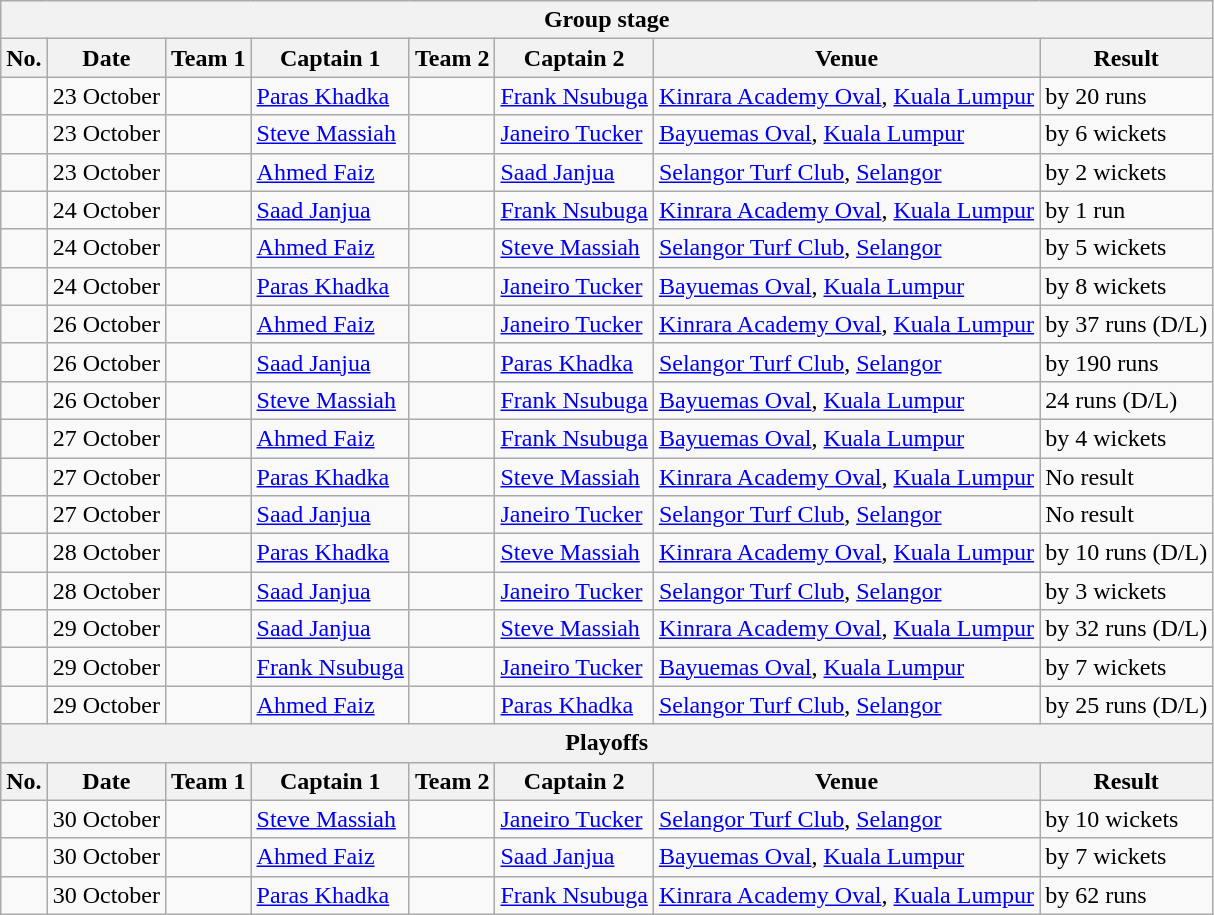<table class="wikitable">
<tr>
<th colspan="8">Group stage</th>
</tr>
<tr>
<th>No.</th>
<th>Date</th>
<th>Team 1</th>
<th>Captain 1</th>
<th>Team 2</th>
<th>Captain 2</th>
<th>Venue</th>
<th>Result</th>
</tr>
<tr>
<td></td>
<td>23 October</td>
<td></td>
<td><a href='#'>Paras Khadka</a></td>
<td></td>
<td><a href='#'>Frank Nsubuga</a></td>
<td><a href='#'>Kinrara Academy Oval</a>, <a href='#'>Kuala Lumpur</a></td>
<td> by 20 runs</td>
</tr>
<tr>
<td></td>
<td>23 October</td>
<td></td>
<td><a href='#'>Steve Massiah</a></td>
<td></td>
<td><a href='#'>Janeiro Tucker</a></td>
<td><a href='#'>Bayuemas Oval</a>, <a href='#'>Kuala Lumpur</a></td>
<td> by 6 wickets</td>
</tr>
<tr>
<td></td>
<td>23 October</td>
<td></td>
<td><a href='#'>Ahmed Faiz</a></td>
<td></td>
<td><a href='#'>Saad Janjua</a></td>
<td><a href='#'>Selangor Turf Club</a>, <a href='#'>Selangor</a></td>
<td> by 2 wickets</td>
</tr>
<tr>
<td></td>
<td>24 October</td>
<td></td>
<td><a href='#'>Saad Janjua</a></td>
<td></td>
<td><a href='#'>Frank Nsubuga</a></td>
<td><a href='#'>Kinrara Academy Oval</a>, <a href='#'>Kuala Lumpur</a></td>
<td> by 1 run</td>
</tr>
<tr>
<td></td>
<td>24 October</td>
<td></td>
<td><a href='#'>Ahmed Faiz</a></td>
<td></td>
<td><a href='#'>Steve Massiah</a></td>
<td><a href='#'>Selangor Turf Club</a>, <a href='#'>Selangor</a></td>
<td> by 5 wickets</td>
</tr>
<tr>
<td></td>
<td>24 October</td>
<td></td>
<td><a href='#'>Paras Khadka</a></td>
<td></td>
<td><a href='#'>Janeiro Tucker</a></td>
<td><a href='#'>Bayuemas Oval</a>, <a href='#'>Kuala Lumpur</a></td>
<td> by 8 wickets</td>
</tr>
<tr>
<td></td>
<td>26 October</td>
<td></td>
<td><a href='#'>Ahmed Faiz</a></td>
<td></td>
<td><a href='#'>Janeiro Tucker</a></td>
<td><a href='#'>Kinrara Academy Oval</a>, <a href='#'>Kuala Lumpur</a></td>
<td> by 37 runs (D/L)</td>
</tr>
<tr>
<td></td>
<td>26 October</td>
<td></td>
<td><a href='#'>Saad Janjua</a></td>
<td></td>
<td><a href='#'>Paras Khadka</a></td>
<td><a href='#'>Selangor Turf Club</a>, <a href='#'>Selangor</a></td>
<td> by 190 runs</td>
</tr>
<tr>
<td></td>
<td>26 October</td>
<td></td>
<td><a href='#'>Steve Massiah</a></td>
<td></td>
<td><a href='#'>Frank Nsubuga</a></td>
<td><a href='#'>Bayuemas Oval</a>, <a href='#'>Kuala Lumpur</a></td>
<td> 24 runs (D/L)</td>
</tr>
<tr>
<td></td>
<td>27 October</td>
<td></td>
<td><a href='#'>Ahmed Faiz</a></td>
<td></td>
<td><a href='#'>Frank Nsubuga</a></td>
<td><a href='#'>Bayuemas Oval</a>, <a href='#'>Kuala Lumpur</a></td>
<td> by 4 wickets</td>
</tr>
<tr>
<td></td>
<td>27 October</td>
<td></td>
<td><a href='#'>Paras Khadka</a></td>
<td></td>
<td><a href='#'>Steve Massiah</a></td>
<td><a href='#'>Kinrara Academy Oval</a>, <a href='#'>Kuala Lumpur</a></td>
<td>No result</td>
</tr>
<tr>
<td></td>
<td>27 October</td>
<td></td>
<td><a href='#'>Saad Janjua</a></td>
<td></td>
<td><a href='#'>Janeiro Tucker</a></td>
<td><a href='#'>Selangor Turf Club</a>, <a href='#'>Selangor</a></td>
<td>No result</td>
</tr>
<tr>
<td></td>
<td>28 October</td>
<td></td>
<td><a href='#'>Paras Khadka</a></td>
<td></td>
<td><a href='#'>Steve Massiah</a></td>
<td><a href='#'>Kinrara Academy Oval</a>, <a href='#'>Kuala Lumpur</a></td>
<td> by 10 runs (D/L)</td>
</tr>
<tr>
<td></td>
<td>28 October</td>
<td></td>
<td><a href='#'>Saad Janjua</a></td>
<td></td>
<td><a href='#'>Janeiro Tucker</a></td>
<td><a href='#'>Selangor Turf Club</a>, <a href='#'>Selangor</a></td>
<td> by 3 wickets</td>
</tr>
<tr>
<td></td>
<td>29 October</td>
<td></td>
<td><a href='#'>Saad Janjua</a></td>
<td></td>
<td><a href='#'>Steve Massiah</a></td>
<td><a href='#'>Kinrara Academy Oval</a>, <a href='#'>Kuala Lumpur</a></td>
<td> by 32 runs (D/L)</td>
</tr>
<tr>
<td></td>
<td>29 October</td>
<td></td>
<td><a href='#'>Frank Nsubuga</a></td>
<td></td>
<td><a href='#'>Janeiro Tucker</a></td>
<td><a href='#'>Bayuemas Oval</a>, <a href='#'>Kuala Lumpur</a></td>
<td> by 7 wickets</td>
</tr>
<tr>
<td></td>
<td>29 October</td>
<td></td>
<td><a href='#'>Ahmed Faiz</a></td>
<td></td>
<td><a href='#'>Paras Khadka</a></td>
<td><a href='#'>Selangor Turf Club</a>, <a href='#'>Selangor</a></td>
<td> by 25 runs (D/L)</td>
</tr>
<tr>
<th colspan="8">Playoffs</th>
</tr>
<tr>
<th>No.</th>
<th>Date</th>
<th>Team 1</th>
<th>Captain 1</th>
<th>Team 2</th>
<th>Captain 2</th>
<th>Venue</th>
<th>Result</th>
</tr>
<tr>
<td></td>
<td>30 October</td>
<td></td>
<td><a href='#'>Steve Massiah</a></td>
<td></td>
<td><a href='#'>Janeiro Tucker</a></td>
<td><a href='#'>Selangor Turf Club</a>, <a href='#'>Selangor</a></td>
<td> by 10 wickets</td>
</tr>
<tr>
<td></td>
<td>30 October</td>
<td></td>
<td><a href='#'>Ahmed Faiz</a></td>
<td></td>
<td><a href='#'>Saad Janjua</a></td>
<td><a href='#'>Bayuemas Oval</a>, <a href='#'>Kuala Lumpur</a></td>
<td> by 7 wickets</td>
</tr>
<tr>
<td></td>
<td>30 October</td>
<td></td>
<td><a href='#'>Paras Khadka</a></td>
<td></td>
<td><a href='#'>Frank Nsubuga</a></td>
<td><a href='#'>Kinrara Academy Oval</a>, <a href='#'>Kuala Lumpur</a></td>
<td> by 62 runs</td>
</tr>
</table>
